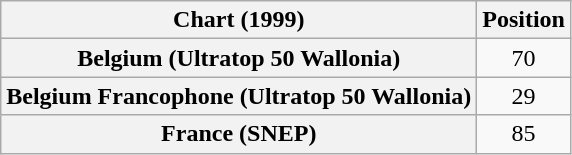<table class="wikitable sortable plainrowheaders" style="text-align:center">
<tr>
<th scope="col">Chart (1999)</th>
<th scope="col">Position</th>
</tr>
<tr>
<th scope="row">Belgium (Ultratop 50 Wallonia)</th>
<td>70</td>
</tr>
<tr>
<th scope="row">Belgium Francophone (Ultratop 50 Wallonia)</th>
<td>29</td>
</tr>
<tr>
<th scope="row">France (SNEP)</th>
<td>85</td>
</tr>
</table>
